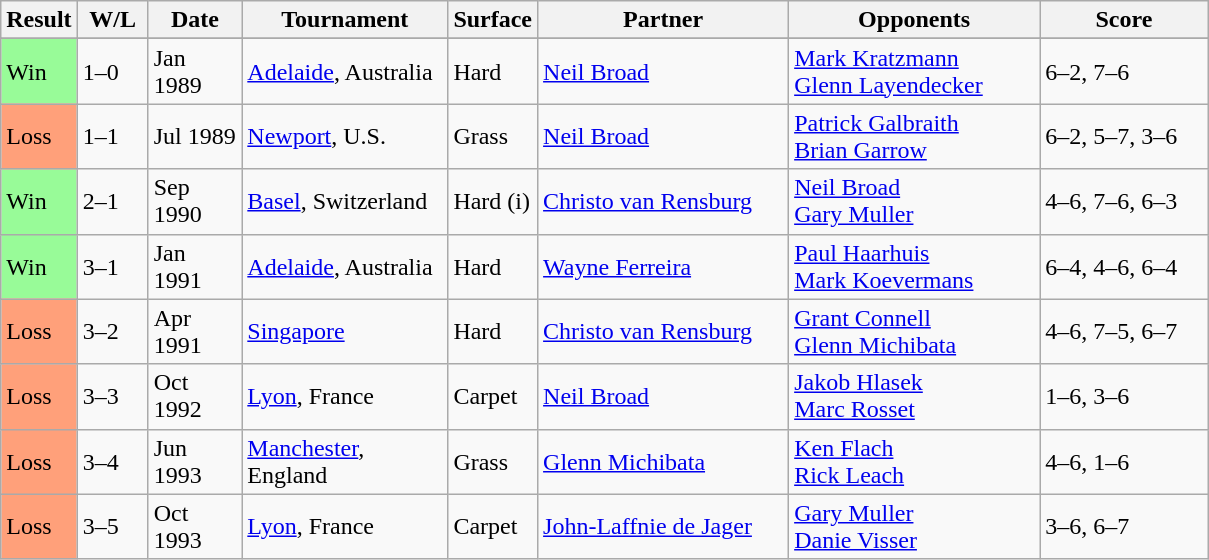<table class="sortable wikitable">
<tr>
<th style="width:40px">Result</th>
<th style="width:40px" class="unsortable">W/L</th>
<th style="width:55px">Date</th>
<th style="width:130px">Tournament</th>
<th style="width:50px">Surface</th>
<th style="width:160px">Partner</th>
<th style="width:160px">Opponents</th>
<th style="width:105px" class="unsortable">Score</th>
</tr>
<tr>
</tr>
<tr>
<td style="background:#98fb98;">Win</td>
<td>1–0</td>
<td>Jan 1989</td>
<td><a href='#'>Adelaide</a>, Australia</td>
<td>Hard</td>
<td> <a href='#'>Neil Broad</a></td>
<td> <a href='#'>Mark Kratzmann</a> <br>  <a href='#'>Glenn Layendecker</a></td>
<td>6–2, 7–6</td>
</tr>
<tr>
<td style="background:#ffa07a;">Loss</td>
<td>1–1</td>
<td>Jul 1989</td>
<td><a href='#'>Newport</a>, U.S.</td>
<td>Grass</td>
<td> <a href='#'>Neil Broad</a></td>
<td> <a href='#'>Patrick Galbraith</a> <br>  <a href='#'>Brian Garrow</a></td>
<td>6–2, 5–7, 3–6</td>
</tr>
<tr>
<td style="background:#98fb98;">Win</td>
<td>2–1</td>
<td>Sep 1990</td>
<td><a href='#'>Basel</a>, Switzerland</td>
<td>Hard (i)</td>
<td> <a href='#'>Christo van Rensburg</a></td>
<td> <a href='#'>Neil Broad</a> <br>  <a href='#'>Gary Muller</a></td>
<td>4–6, 7–6, 6–3</td>
</tr>
<tr>
<td style="background:#98fb98;">Win</td>
<td>3–1</td>
<td>Jan 1991</td>
<td><a href='#'>Adelaide</a>, Australia</td>
<td>Hard</td>
<td> <a href='#'>Wayne Ferreira</a></td>
<td> <a href='#'>Paul Haarhuis</a> <br>  <a href='#'>Mark Koevermans</a></td>
<td>6–4, 4–6, 6–4</td>
</tr>
<tr>
<td style="background:#ffa07a;">Loss</td>
<td>3–2</td>
<td>Apr 1991</td>
<td><a href='#'>Singapore</a></td>
<td>Hard</td>
<td> <a href='#'>Christo van Rensburg</a></td>
<td> <a href='#'>Grant Connell</a> <br>  <a href='#'>Glenn Michibata</a></td>
<td>4–6, 7–5, 6–7</td>
</tr>
<tr>
<td style="background:#ffa07a;">Loss</td>
<td>3–3</td>
<td>Oct 1992</td>
<td><a href='#'>Lyon</a>, France</td>
<td>Carpet</td>
<td> <a href='#'>Neil Broad</a></td>
<td> <a href='#'>Jakob Hlasek</a> <br>  <a href='#'>Marc Rosset</a></td>
<td>1–6, 3–6</td>
</tr>
<tr>
<td style="background:#ffa07a;">Loss</td>
<td>3–4</td>
<td>Jun 1993</td>
<td><a href='#'>Manchester</a>, England</td>
<td>Grass</td>
<td> <a href='#'>Glenn Michibata</a></td>
<td> <a href='#'>Ken Flach</a> <br>  <a href='#'>Rick Leach</a></td>
<td>4–6, 1–6</td>
</tr>
<tr>
<td style="background:#ffa07a;">Loss</td>
<td>3–5</td>
<td>Oct 1993</td>
<td><a href='#'>Lyon</a>, France</td>
<td>Carpet</td>
<td> <a href='#'>John-Laffnie de Jager</a></td>
<td> <a href='#'>Gary Muller</a> <br>  <a href='#'>Danie Visser</a></td>
<td>3–6, 6–7</td>
</tr>
</table>
